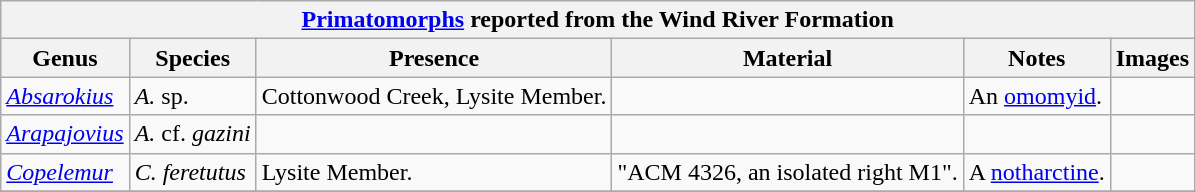<table class="wikitable" align="center">
<tr>
<th colspan="6" align="center"><strong><a href='#'>Primatomorphs</a> reported from the Wind River Formation</strong></th>
</tr>
<tr>
<th>Genus</th>
<th>Species</th>
<th>Presence</th>
<th><strong>Material</strong></th>
<th>Notes</th>
<th>Images</th>
</tr>
<tr>
<td><em><a href='#'>Absarokius</a></em></td>
<td><em>A.</em> sp.</td>
<td>Cottonwood Creek, Lysite Member.</td>
<td></td>
<td>An <a href='#'>omomyid</a>.</td>
<td></td>
</tr>
<tr>
<td><em><a href='#'>Arapajovius</a></em></td>
<td><em>A.</em> cf. <em>gazini</em></td>
<td></td>
<td></td>
<td></td>
<td></td>
</tr>
<tr>
<td><em><a href='#'>Copelemur</a></em></td>
<td><em>C. feretutus</em></td>
<td>Lysite Member.</td>
<td>"ACM 4326, an isolated right M1".</td>
<td>A <a href='#'>notharctine</a>.</td>
<td></td>
</tr>
<tr>
</tr>
</table>
